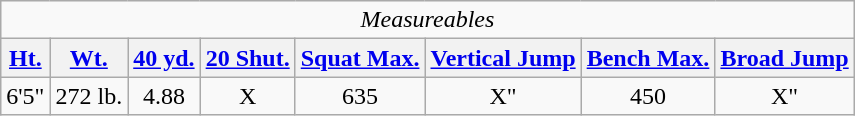<table class="wikitable">
<tr>
<td colspan="10" align="center"><em>Measureables</em></td>
</tr>
<tr>
<th><a href='#'>Ht.</a></th>
<th><a href='#'>Wt.</a></th>
<th><a href='#'>40 yd.</a></th>
<th><a href='#'>20 Shut.</a></th>
<th><a href='#'>Squat Max.</a></th>
<th><a href='#'>Vertical Jump</a></th>
<th><a href='#'>Bench Max.</a></th>
<th><a href='#'>Broad Jump</a></th>
</tr>
<tr>
<td ALIGN="center">6'5"</td>
<td ALIGN="center">272 lb.</td>
<td ALIGN="center">4.88</td>
<td ALIGN="center">X</td>
<td ALIGN="center">635</td>
<td ALIGN="center">X"</td>
<td ALIGN="center">450</td>
<td ALIGN="center">X"</td>
</tr>
</table>
